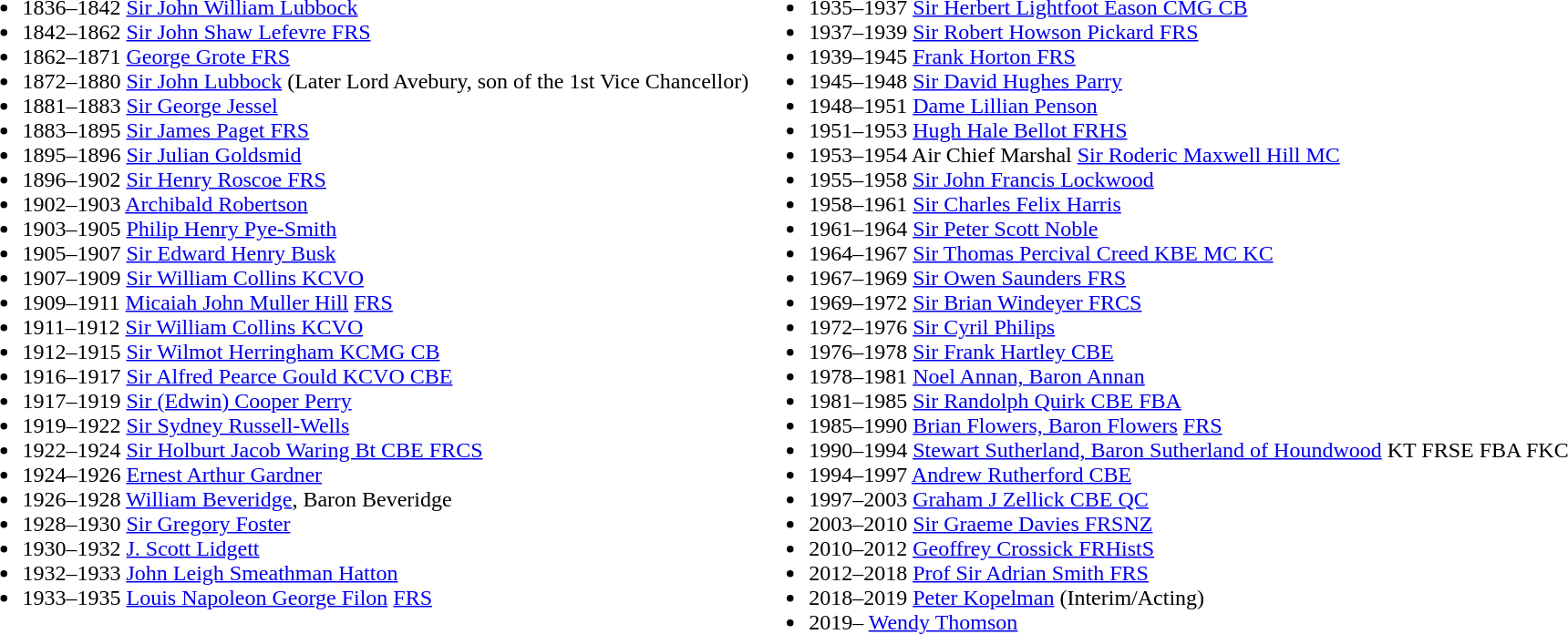<table>
<tr>
<td valign="top"><br><ul><li>1836–1842 <a href='#'>Sir John William Lubbock</a></li><li>1842–1862 <a href='#'>Sir John Shaw Lefevre FRS</a></li><li>1862–1871 <a href='#'>George Grote FRS</a></li><li>1872–1880 <a href='#'>Sir John Lubbock</a> (Later Lord Avebury, son of the 1st Vice Chancellor)</li><li>1881–1883 <a href='#'>Sir George Jessel</a></li><li>1883–1895 <a href='#'>Sir James Paget FRS</a></li><li>1895–1896 <a href='#'>Sir Julian Goldsmid</a></li><li>1896–1902 <a href='#'>Sir Henry Roscoe FRS</a></li><li>1902–1903 <a href='#'>Archibald Robertson</a></li><li>1903–1905 <a href='#'>Philip Henry Pye-Smith</a></li><li>1905–1907 <a href='#'>Sir Edward Henry Busk</a></li><li>1907–1909 <a href='#'>Sir William Collins KCVO</a></li><li>1909–1911 <a href='#'>Micaiah John Muller Hill</a> <a href='#'>FRS</a></li><li>1911–1912 <a href='#'>Sir William Collins KCVO</a></li><li>1912–1915 <a href='#'>Sir Wilmot Herringham KCMG CB</a></li><li>1916–1917 <a href='#'>Sir Alfred Pearce Gould KCVO CBE</a></li><li>1917–1919 <a href='#'>Sir (Edwin) Cooper Perry</a></li><li>1919–1922 <a href='#'>Sir Sydney Russell-Wells</a></li><li>1922–1924 <a href='#'>Sir Holburt Jacob Waring Bt CBE FRCS</a></li><li>1924–1926 <a href='#'>Ernest Arthur Gardner</a></li><li>1926–1928 <a href='#'>William Beveridge</a>, Baron Beveridge</li><li>1928–1930 <a href='#'>Sir Gregory Foster</a></li><li>1930–1932 <a href='#'>J. Scott Lidgett</a></li><li>1932–1933 <a href='#'>John Leigh Smeathman Hatton</a></li><li>1933–1935 <a href='#'>Louis Napoleon George Filon</a> <a href='#'>FRS</a></li></ul></td>
<td valign="top"><br><ul><li>1935–1937 <a href='#'>Sir Herbert Lightfoot Eason CMG CB</a></li><li>1937–1939 <a href='#'>Sir Robert Howson Pickard FRS</a></li><li>1939–1945 <a href='#'>Frank Horton FRS</a></li><li>1945–1948 <a href='#'>Sir David Hughes Parry</a></li><li>1948–1951 <a href='#'>Dame Lillian Penson</a></li><li>1951–1953 <a href='#'>Hugh Hale Bellot FRHS</a></li><li>1953–1954 Air Chief Marshal <a href='#'>Sir Roderic Maxwell Hill MC</a></li><li>1955–1958 <a href='#'>Sir John Francis Lockwood</a></li><li>1958–1961 <a href='#'>Sir Charles Felix Harris</a></li><li>1961–1964 <a href='#'>Sir Peter Scott Noble</a></li><li>1964–1967 <a href='#'>Sir Thomas Percival Creed KBE MC KC</a></li><li>1967–1969 <a href='#'>Sir Owen Saunders FRS</a></li><li>1969–1972 <a href='#'>Sir Brian Windeyer FRCS</a></li><li>1972–1976 <a href='#'>Sir Cyril Philips</a></li><li>1976–1978 <a href='#'>Sir Frank Hartley CBE</a></li><li>1978–1981 <a href='#'>Noel Annan, Baron Annan</a></li><li>1981–1985 <a href='#'>Sir Randolph Quirk CBE FBA</a></li><li>1985–1990 <a href='#'>Brian Flowers, Baron Flowers</a> <a href='#'>FRS</a></li><li>1990–1994 <a href='#'>Stewart Sutherland, Baron Sutherland of Houndwood</a> KT FRSE FBA FKC</li><li>1994–1997 <a href='#'>Andrew Rutherford CBE</a></li><li>1997–2003 <a href='#'>Graham J Zellick CBE QC</a></li><li>2003–2010 <a href='#'>Sir Graeme Davies FRSNZ</a></li><li>2010–2012 <a href='#'>Geoffrey Crossick FRHistS</a></li><li>2012–2018 <a href='#'>Prof Sir Adrian Smith FRS</a></li><li>2018–2019 <a href='#'>Peter Kopelman</a> (Interim/Acting)</li><li>2019– <a href='#'>Wendy Thomson</a> </li></ul></td>
</tr>
</table>
